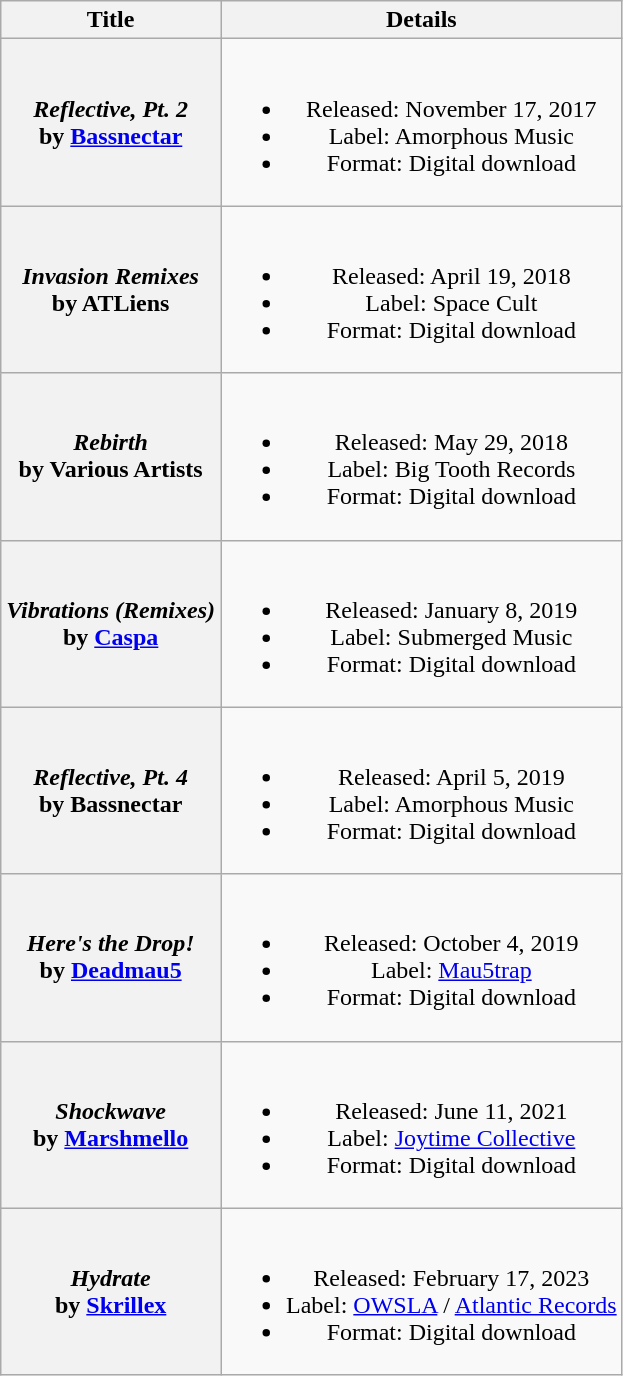<table class="wikitable plainrowheaders" style="text-align:center;">
<tr>
<th scope="col">Title</th>
<th scope="col">Details</th>
</tr>
<tr>
<th scope="row"><em>Reflective, Pt. 2</em><br>by <a href='#'>Bassnectar</a></th>
<td><br><ul><li>Released: November 17, 2017</li><li>Label: Amorphous Music</li><li>Format: Digital download</li></ul></td>
</tr>
<tr>
<th scope="row"><em>Invasion Remixes</em><br>by ATLiens</th>
<td><br><ul><li>Released: April 19, 2018</li><li>Label: Space Cult</li><li>Format: Digital download</li></ul></td>
</tr>
<tr>
<th scope="row"><em>Rebirth</em><br>by Various Artists</th>
<td><br><ul><li>Released: May 29, 2018</li><li>Label: Big Tooth Records</li><li>Format: Digital download</li></ul></td>
</tr>
<tr>
<th scope="row"><em>Vibrations (Remixes)</em><br>by <a href='#'>Caspa</a></th>
<td><br><ul><li>Released: January 8, 2019</li><li>Label: Submerged Music</li><li>Format: Digital download</li></ul></td>
</tr>
<tr>
<th scope="row"><em>Reflective, Pt. 4</em><br>by Bassnectar</th>
<td><br><ul><li>Released: April 5, 2019</li><li>Label: Amorphous Music</li><li>Format: Digital download</li></ul></td>
</tr>
<tr>
<th scope="row"><em>Here's the Drop!</em><br>by <a href='#'>Deadmau5</a></th>
<td><br><ul><li>Released: October 4, 2019</li><li>Label: <a href='#'>Mau5trap</a></li><li>Format: Digital download</li></ul></td>
</tr>
<tr>
<th scope="row"><em>Shockwave</em><br>by <a href='#'>Marshmello</a></th>
<td><br><ul><li>Released: June 11, 2021</li><li>Label: <a href='#'>Joytime Collective</a></li><li>Format: Digital download</li></ul></td>
</tr>
<tr>
<th scope="row"><em>Hydrate</em><br>by <a href='#'>Skrillex</a></th>
<td><br><ul><li>Released: February 17, 2023</li><li>Label: <a href='#'>OWSLA</a> / <a href='#'>Atlantic Records</a></li><li>Format: Digital download</li></ul></td>
</tr>
</table>
